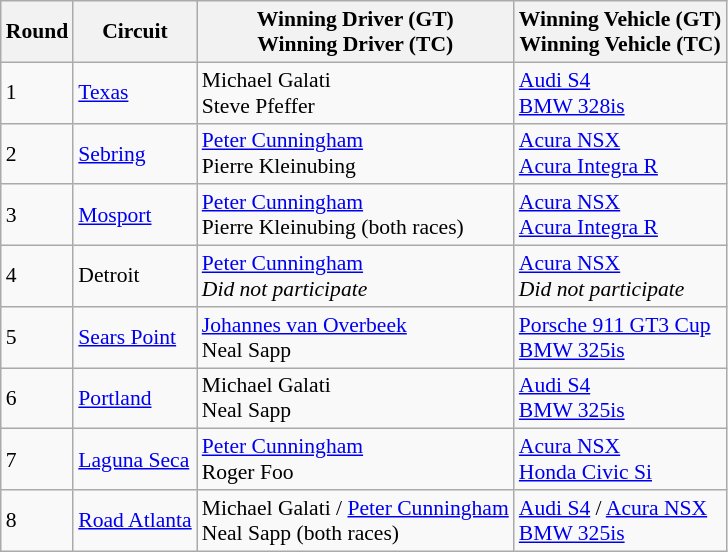<table class="wikitable" style="font-size: 90%;">
<tr>
<th>Round</th>
<th>Circuit</th>
<th>Winning Driver (GT)<br>Winning Driver (TC)</th>
<th>Winning Vehicle (GT)<br>Winning Vehicle (TC)</th>
</tr>
<tr>
<td>1</td>
<td><a href='#'>Texas</a></td>
<td> Michael Galati<br> Steve Pfeffer</td>
<td><a href='#'>Audi S4</a><br><a href='#'>BMW 328is</a></td>
</tr>
<tr>
<td>2</td>
<td><a href='#'>Sebring</a></td>
<td> <a href='#'>Peter Cunningham</a><br> Pierre Kleinubing</td>
<td><a href='#'>Acura NSX</a><br><a href='#'>Acura Integra R</a></td>
</tr>
<tr>
<td>3</td>
<td><a href='#'>Mosport</a></td>
<td> <a href='#'>Peter Cunningham</a><br> Pierre Kleinubing (both races)</td>
<td><a href='#'>Acura NSX</a><br><a href='#'>Acura Integra R</a></td>
</tr>
<tr>
<td>4</td>
<td>Detroit</td>
<td> <a href='#'>Peter Cunningham</a><br><em>Did not participate</em></td>
<td><a href='#'>Acura NSX</a><br><em>Did not participate</em></td>
</tr>
<tr>
<td>5</td>
<td><a href='#'>Sears Point</a></td>
<td> <a href='#'>Johannes van Overbeek</a><br> Neal Sapp</td>
<td><a href='#'>Porsche 911 GT3 Cup</a><br><a href='#'>BMW 325is</a></td>
</tr>
<tr>
<td>6</td>
<td><a href='#'>Portland</a></td>
<td> Michael Galati<br> Neal Sapp</td>
<td><a href='#'>Audi S4</a><br><a href='#'>BMW 325is</a></td>
</tr>
<tr>
<td>7</td>
<td><a href='#'>Laguna Seca</a></td>
<td> <a href='#'>Peter Cunningham</a><br> Roger Foo</td>
<td><a href='#'>Acura NSX</a><br><a href='#'>Honda Civic Si</a></td>
</tr>
<tr>
<td>8</td>
<td><a href='#'>Road Atlanta</a></td>
<td> Michael Galati /  <a href='#'>Peter Cunningham</a><br> Neal Sapp (both races)</td>
<td><a href='#'>Audi S4</a> / <a href='#'>Acura NSX</a><br><a href='#'>BMW 325is</a></td>
</tr>
</table>
